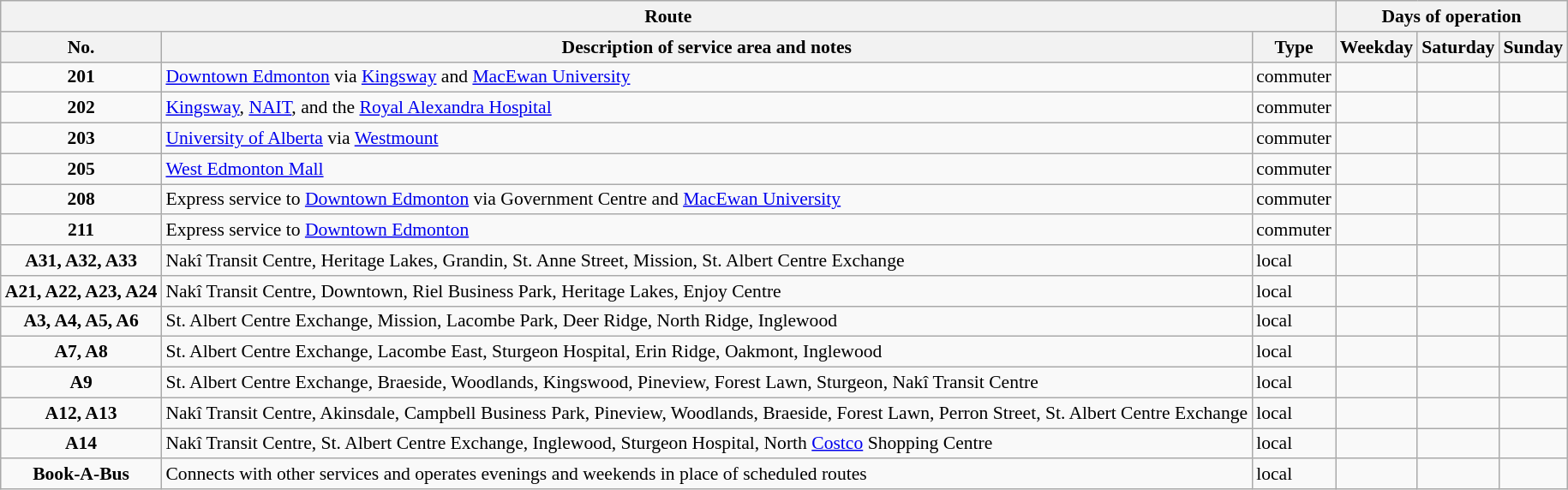<table class="wikitable" style="font-size:90%;border:1px;">
<tr>
<th colspan="3">Route</th>
<th colspan="3">Days of operation</th>
</tr>
<tr>
<th>No.</th>
<th>Description of service area and notes</th>
<th>Type</th>
<th>Weekday</th>
<th>Saturday</th>
<th>Sunday</th>
</tr>
<tr>
<td align="center"><strong>201</strong></td>
<td><a href='#'>Downtown Edmonton</a> via <a href='#'>Kingsway</a> and <a href='#'>MacEwan University</a></td>
<td>commuter</td>
<td align="center"></td>
<td align="center"></td>
<td align="center"></td>
</tr>
<tr>
<td align="center"><strong>202</strong></td>
<td><a href='#'>Kingsway</a>, <a href='#'>NAIT</a>, and the <a href='#'>Royal Alexandra Hospital</a></td>
<td>commuter</td>
<td align="center"></td>
<td></td>
<td></td>
</tr>
<tr>
<td align="center"><strong>203</strong></td>
<td><a href='#'>University of Alberta</a> via <a href='#'>Westmount</a></td>
<td>commuter</td>
<td align="center"></td>
<td align="center"></td>
<td></td>
</tr>
<tr>
<td align="center"><strong>205</strong></td>
<td><a href='#'>West Edmonton Mall</a></td>
<td>commuter</td>
<td align="center"></td>
<td align="center"></td>
<td></td>
</tr>
<tr>
<td align="center"><strong>208</strong></td>
<td>Express service to <a href='#'>Downtown Edmonton</a> via Government Centre and <a href='#'>MacEwan University</a></td>
<td>commuter</td>
<td align="center"></td>
<td></td>
<td></td>
</tr>
<tr>
<td align="center"><strong>211</strong></td>
<td>Express service to <a href='#'>Downtown Edmonton</a></td>
<td>commuter</td>
<td align="center"></td>
<td></td>
<td></td>
</tr>
<tr>
<td align="center"><strong>A31, A32, A33</strong></td>
<td>Nakî Transit Centre, Heritage Lakes, Grandin, St. Anne Street, Mission, St. Albert Centre Exchange</td>
<td>local</td>
<td align="center"></td>
<td align="center"></td>
<td></td>
</tr>
<tr>
<td align="center"><strong>A21, A22, A23, A24</strong></td>
<td>Nakî Transit Centre, Downtown, Riel Business Park, Heritage Lakes, Enjoy Centre</td>
<td>local</td>
<td align="center"></td>
<td></td>
<td></td>
</tr>
<tr>
<td align="center"><strong>A3, A4, A5, A6</strong></td>
<td>St. Albert Centre Exchange, Mission, Lacombe Park, Deer Ridge, North Ridge, Inglewood</td>
<td>local</td>
<td align="center"></td>
<td align="center"></td>
<td></td>
</tr>
<tr>
<td align="center"><strong>A7, A8</strong></td>
<td>St. Albert Centre Exchange, Lacombe East, Sturgeon Hospital, Erin Ridge, Oakmont, Inglewood</td>
<td>local</td>
<td align="center"></td>
<td align="center"></td>
<td></td>
</tr>
<tr>
<td align="center"><strong>A9</strong></td>
<td>St. Albert Centre Exchange, Braeside, Woodlands, Kingswood, Pineview, Forest Lawn, Sturgeon, Nakî Transit Centre</td>
<td>local</td>
<td align="center"></td>
<td align="center"></td>
<td></td>
</tr>
<tr>
<td align="center"><strong>A12, A13</strong></td>
<td>Nakî Transit Centre, Akinsdale, Campbell Business Park, Pineview, Woodlands, Braeside, Forest Lawn, Perron Street, St. Albert Centre Exchange</td>
<td>local</td>
<td align="center"></td>
<td align="center"></td>
<td></td>
</tr>
<tr>
<td align="center"><strong>A14</strong></td>
<td>Nakî Transit Centre, St. Albert Centre Exchange, Inglewood, Sturgeon Hospital, North <a href='#'>Costco</a> Shopping Centre</td>
<td>local</td>
<td align="center"></td>
<td align="center"></td>
<td align="center"></td>
</tr>
<tr>
<td align="center"><strong>Book-A-Bus</strong></td>
<td>Connects with other services and operates evenings and weekends in place of scheduled routes</td>
<td>local</td>
<td align="center"></td>
<td align="center"></td>
<td align="center"></td>
</tr>
<tr>
</tr>
</table>
